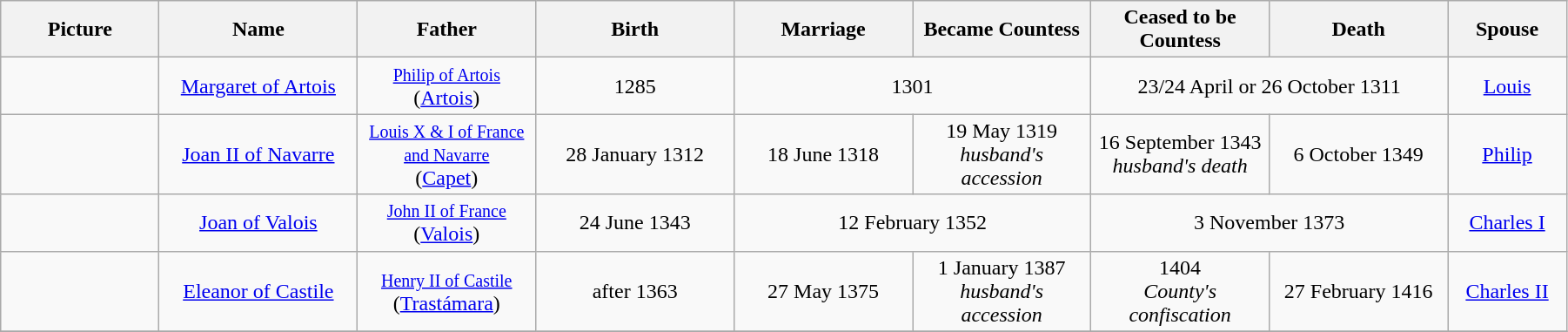<table width=95% class="wikitable">
<tr>
<th width = "8%">Picture</th>
<th width = "10%">Name</th>
<th width = "9%">Father</th>
<th width = "10%">Birth</th>
<th width = "9%">Marriage</th>
<th width = "9%">Became Countess</th>
<th width = "9%">Ceased to be Countess</th>
<th width = "9%">Death</th>
<th width = "6%">Spouse</th>
</tr>
<tr>
<td align="center"></td>
<td align="center"><a href='#'>Margaret of Artois</a></td>
<td align="center"><small><a href='#'>Philip of Artois</a></small> <br>(<a href='#'>Artois</a>)</td>
<td align="center">1285</td>
<td align="center" colspan="2">1301</td>
<td align="center" colspan="2">23/24 April or 26 October 1311</td>
<td align="center"><a href='#'>Louis</a></td>
</tr>
<tr>
<td align="center"></td>
<td align="center"><a href='#'>Joan II of Navarre</a></td>
<td align="center"><small><a href='#'>Louis X & I of France and Navarre</a></small> <br>(<a href='#'>Capet</a>)</td>
<td align="center">28 January 1312</td>
<td align="center">18 June 1318</td>
<td align="center">19 May 1319<br><em>husband's accession</em></td>
<td align="center">16 September 1343<br><em>husband's death</em></td>
<td align="center">6 October 1349</td>
<td align="center"><a href='#'>Philip</a></td>
</tr>
<tr>
<td align="center"></td>
<td align="center"><a href='#'>Joan of Valois</a></td>
<td align="center"><small><a href='#'>John II of France</a></small> <br>(<a href='#'>Valois</a>)</td>
<td align="center">24 June 1343</td>
<td align="center" colspan="2">12 February 1352</td>
<td align="center" colspan="2">3 November 1373</td>
<td align="center"><a href='#'>Charles I</a></td>
</tr>
<tr>
<td align="center"></td>
<td align="center"><a href='#'>Eleanor of Castile</a></td>
<td align="center"><small><a href='#'>Henry II of Castile</a></small><br> (<a href='#'>Trastámara</a>)</td>
<td align="center">after 1363</td>
<td align="center">27 May 1375</td>
<td align="center">1 January 1387<br><em>husband's accession</em></td>
<td align="center">1404<br><em>County's confiscation</em></td>
<td align="center">27 February 1416</td>
<td align="center"><a href='#'>Charles II</a></td>
</tr>
<tr>
</tr>
</table>
